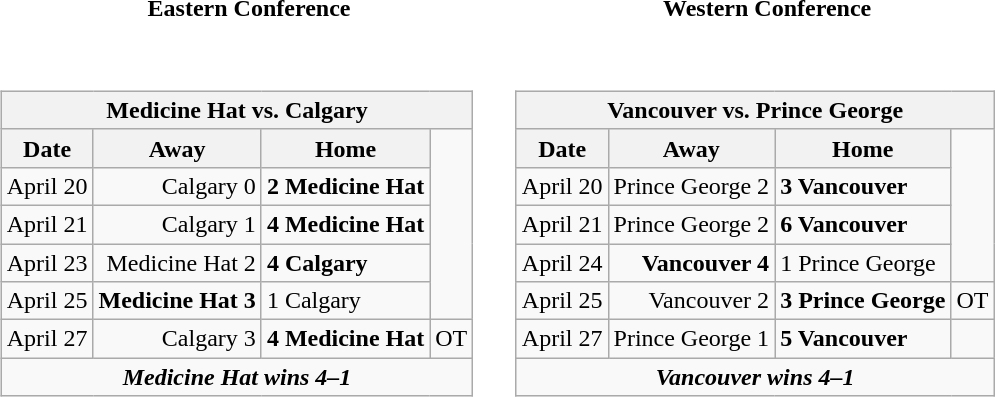<table cellspacing="10">
<tr>
<th>Eastern Conference</th>
<th>Western Conference</th>
</tr>
<tr>
<td valign="top"><br><table class="wikitable">
<tr>
<th bgcolor="#DDDDDD" colspan="4">Medicine Hat vs. Calgary</th>
</tr>
<tr>
<th>Date</th>
<th>Away</th>
<th>Home</th>
</tr>
<tr>
<td>April 20</td>
<td align="right">Calgary 0</td>
<td><strong>2 Medicine Hat</strong></td>
</tr>
<tr>
<td>April 21</td>
<td align="right">Calgary 1</td>
<td><strong>4 Medicine Hat</strong></td>
</tr>
<tr>
<td>April 23</td>
<td align="right">Medicine Hat 2</td>
<td><strong>4 Calgary</strong></td>
</tr>
<tr>
<td>April 25</td>
<td align="right"><strong>Medicine Hat 3</strong></td>
<td>1 Calgary</td>
</tr>
<tr>
<td>April 27</td>
<td align="right">Calgary 3</td>
<td><strong>4 Medicine Hat</strong></td>
<td>OT</td>
</tr>
<tr align="center">
<td colspan="4"><strong><em>Medicine Hat wins 4–1</em></strong></td>
</tr>
</table>
</td>
<td valign="top"><br><table class="wikitable">
<tr>
<th bgcolor="#DDDDDD" colspan="4">Vancouver vs. Prince George</th>
</tr>
<tr>
<th>Date</th>
<th>Away</th>
<th>Home</th>
</tr>
<tr>
<td>April 20</td>
<td align="right">Prince George 2</td>
<td><strong>3 Vancouver</strong></td>
</tr>
<tr>
<td>April 21</td>
<td align="right">Prince George 2</td>
<td><strong>6 Vancouver</strong></td>
</tr>
<tr>
<td>April 24</td>
<td align="right"><strong>Vancouver 4</strong></td>
<td>1 Prince George</td>
</tr>
<tr>
<td>April 25</td>
<td align="right">Vancouver 2</td>
<td><strong>3 Prince George</strong></td>
<td>OT</td>
</tr>
<tr>
<td>April 27</td>
<td align="right">Prince George 1</td>
<td><strong>5 Vancouver</strong></td>
</tr>
<tr align="center">
<td colspan="4"><strong><em>Vancouver wins 4–1</em></strong></td>
</tr>
</table>
</td>
</tr>
</table>
